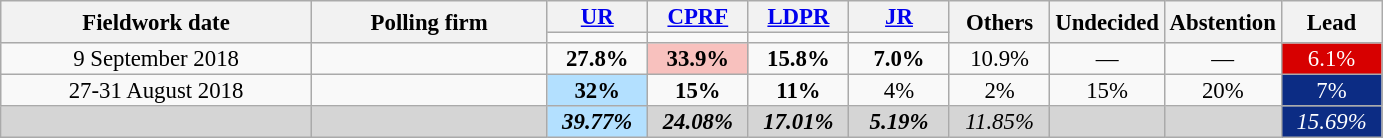<table class=wikitable style="font-size:95%; line-height:14px; text-align:center">
<tr>
<th style=width:200px; rowspan=2>Fieldwork date</th>
<th style=width:150px; rowspan=2>Polling firm</th>
<th style="width:60px;"><a href='#'>UR</a></th>
<th style="width:60px;"><a href='#'>CPRF</a></th>
<th style="width:60px;"><a href='#'>LDPR</a></th>
<th style="width:60px;"><a href='#'>JR</a></th>
<th style="width:60px;" rowspan=2>Others</th>
<th style="width:60px;" rowspan=2>Undecided</th>
<th style="width:60px;" rowspan=2>Abstention</th>
<th style="width:60px;" rowspan="2">Lead</th>
</tr>
<tr>
<td bgcolor=></td>
<td bgcolor=></td>
<td bgcolor=></td>
<td bgcolor=></td>
</tr>
<tr>
<td>9 September 2018</td>
<td> </td>
<td><strong>27.8%</strong></td>
<td style="background:#F8C1BE"><strong>33.9%</strong></td>
<td><strong>15.8%</strong></td>
<td><strong>7.0%</strong></td>
<td>10.9%</td>
<td>—</td>
<td>—</td>
<td style="background:#D70000; color:white;">6.1%</td>
</tr>
<tr>
<td>27-31 August 2018</td>
<td></td>
<td style="background:#B3E0FF"><strong>32%</strong></td>
<td><strong>15%</strong></td>
<td><strong>11%</strong></td>
<td>4%</td>
<td>2%</td>
<td>15%</td>
<td>20%</td>
<td style="background:#0C2C84; color:white;">7%</td>
</tr>
<tr>
<td style="background:#D5D5D5"></td>
<td style="background:#D5D5D5"></td>
<td style="background:#B3E0FF"><strong><em>39.77%</em></strong></td>
<td style="background:#D5D5D5"><strong><em>24.08%</em></strong></td>
<td style="background:#D5D5D5"><strong><em>17.01%</em></strong></td>
<td style="background:#D5D5D5"><strong><em>5.19%</em></strong></td>
<td style="background:#D5D5D5"><em>11.85%</em></td>
<td style="background:#D5D5D5"></td>
<td style="background:#D5D5D5"></td>
<td style="background:#0C2C84; color:white;"><em>15.69%</em></td>
</tr>
</table>
